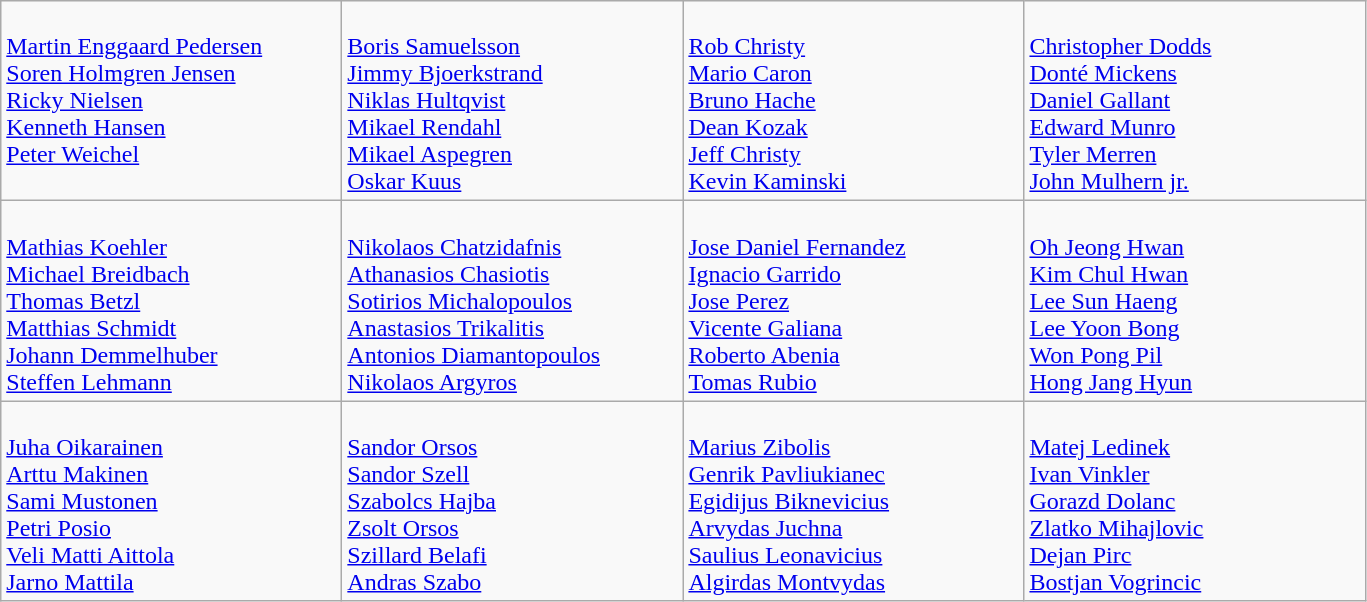<table class="wikitable">
<tr>
<td style="vertical-align:top; width:220px"><br><a href='#'>Martin Enggaard Pedersen</a><br><a href='#'>Soren Holmgren Jensen</a><br><a href='#'>Ricky Nielsen</a><br><a href='#'>Kenneth Hansen</a><br><a href='#'>Peter Weichel</a></td>
<td style="vertical-align:top; width:220px"><br><a href='#'>Boris Samuelsson</a><br><a href='#'>Jimmy Bjoerkstrand</a><br><a href='#'>Niklas Hultqvist</a><br><a href='#'>Mikael Rendahl</a><br><a href='#'>Mikael Aspegren</a><br><a href='#'>Oskar Kuus</a></td>
<td style="vertical-align:top; width:220px"><br><a href='#'>Rob Christy</a><br><a href='#'>Mario Caron</a><br><a href='#'>Bruno Hache</a><br><a href='#'>Dean Kozak</a><br><a href='#'>Jeff Christy</a><br><a href='#'>Kevin Kaminski</a></td>
<td style="vertical-align:top; width:220px"><br><a href='#'>Christopher Dodds</a><br><a href='#'>Donté Mickens</a><br><a href='#'>Daniel Gallant</a><br><a href='#'>Edward Munro</a><br><a href='#'>Tyler Merren</a><br><a href='#'>John Mulhern jr.</a></td>
</tr>
<tr>
<td style="vertical-align:top; width:220px"><br><a href='#'>Mathias Koehler</a><br><a href='#'>Michael Breidbach</a><br><a href='#'>Thomas Betzl</a><br><a href='#'>Matthias Schmidt</a><br><a href='#'>Johann Demmelhuber</a><br><a href='#'>Steffen Lehmann</a></td>
<td style="vertical-align:top; width:220px"><br><a href='#'>Nikolaos Chatzidafnis</a><br><a href='#'>Athanasios Chasiotis</a><br><a href='#'>Sotirios Michalopoulos</a><br><a href='#'>Anastasios Trikalitis</a><br><a href='#'>Antonios Diamantopoulos</a><br><a href='#'>Nikolaos Argyros</a></td>
<td style="vertical-align:top; width:220px"><br><a href='#'>Jose Daniel Fernandez</a><br><a href='#'>Ignacio Garrido</a><br><a href='#'>Jose Perez</a><br><a href='#'>Vicente Galiana</a><br><a href='#'>Roberto Abenia</a><br><a href='#'>Tomas Rubio</a></td>
<td style="vertical-align:top; width:220px"><br><a href='#'>Oh Jeong Hwan</a><br><a href='#'>Kim Chul Hwan</a><br><a href='#'>Lee Sun Haeng</a><br><a href='#'>Lee Yoon Bong</a><br><a href='#'>Won Pong Pil</a><br><a href='#'>Hong Jang Hyun</a></td>
</tr>
<tr>
<td style="vertical-align:top; width:220px"><br><a href='#'>Juha Oikarainen</a><br><a href='#'>Arttu Makinen</a><br><a href='#'>Sami Mustonen</a><br><a href='#'>Petri Posio</a><br><a href='#'>Veli Matti Aittola</a><br><a href='#'>Jarno Mattila</a></td>
<td style="vertical-align:top; width:220px"><br><a href='#'>Sandor Orsos</a><br><a href='#'>Sandor Szell</a><br><a href='#'>Szabolcs Hajba</a><br><a href='#'>Zsolt Orsos</a><br><a href='#'>Szillard Belafi</a><br><a href='#'>Andras Szabo</a></td>
<td style="vertical-align:top; width:220px"><br><a href='#'>Marius Zibolis</a><br><a href='#'>Genrik Pavliukianec</a><br><a href='#'>Egidijus Biknevicius</a><br><a href='#'>Arvydas Juchna</a><br><a href='#'>Saulius Leonavicius</a><br><a href='#'>Algirdas Montvydas</a></td>
<td style="vertical-align:top; width:220px"><br><a href='#'>Matej Ledinek</a><br><a href='#'>Ivan Vinkler</a><br><a href='#'>Gorazd Dolanc</a><br><a href='#'>Zlatko Mihajlovic</a><br><a href='#'>Dejan Pirc</a><br><a href='#'>Bostjan Vogrincic</a></td>
</tr>
</table>
